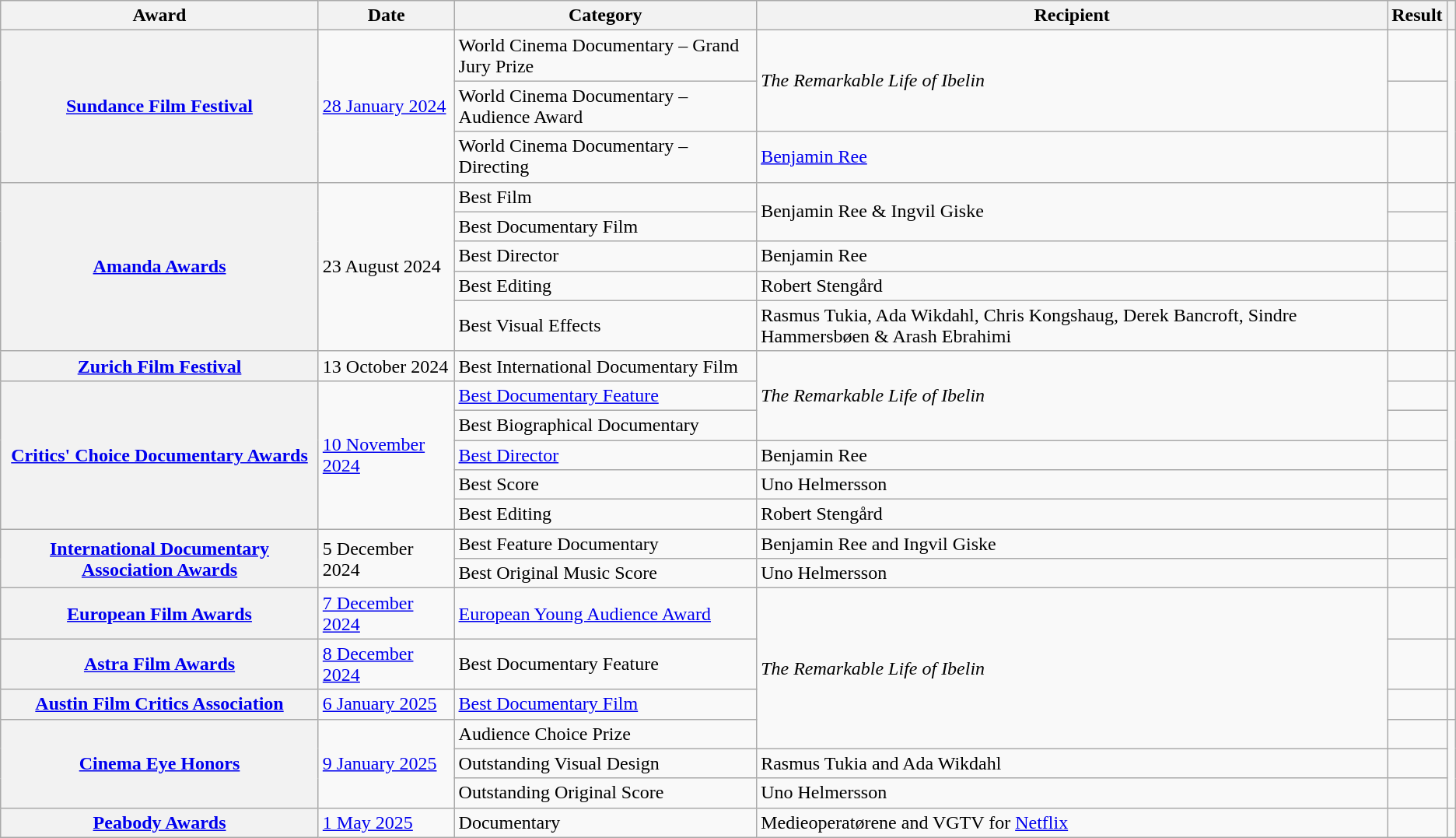<table class="wikitable sortable plainrowheaders">
<tr>
<th>Award</th>
<th>Date</th>
<th>Category</th>
<th>Recipient</th>
<th>Result</th>
<th class="unsortable"></th>
</tr>
<tr>
<th scope="row" rowspan="3"><a href='#'>Sundance Film Festival</a></th>
<td rowspan="3"><a href='#'>28 January 2024</a></td>
<td>World Cinema Documentary – Grand Jury Prize</td>
<td rowspan="2"><em>The Remarkable Life of Ibelin</em></td>
<td></td>
<td rowspan="3" align="center"></td>
</tr>
<tr>
<td>World Cinema Documentary – Audience Award</td>
<td></td>
</tr>
<tr>
<td>World Cinema Documentary – Directing</td>
<td><a href='#'>Benjamin Ree</a></td>
<td></td>
</tr>
<tr>
<th rowspan="5" scope="row"><a href='#'>Amanda Awards</a></th>
<td rowspan="5">23 August 2024</td>
<td>Best Film</td>
<td rowspan="2">Benjamin Ree & Ingvil Giske</td>
<td></td>
<td rowspan="5" align="center"></td>
</tr>
<tr>
<td>Best Documentary Film</td>
<td></td>
</tr>
<tr>
<td>Best Director</td>
<td>Benjamin Ree</td>
<td></td>
</tr>
<tr>
<td>Best Editing</td>
<td>Robert Stengård</td>
<td></td>
</tr>
<tr>
<td>Best Visual Effects</td>
<td>Rasmus Tukia, Ada Wikdahl, Chris Kongshaug, Derek Bancroft, Sindre Hammersbøen & Arash Ebrahimi</td>
<td></td>
</tr>
<tr>
<th scope="row"><a href='#'>Zurich Film Festival</a></th>
<td>13 October 2024</td>
<td>Best International Documentary Film</td>
<td rowspan="3"><em>The Remarkable Life of Ibelin</em></td>
<td></td>
<td align="center"></td>
</tr>
<tr>
<th rowspan="5" scope="row"><a href='#'>Critics' Choice Documentary Awards</a></th>
<td rowspan="5"><a href='#'>10 November 2024</a></td>
<td><a href='#'>Best Documentary Feature</a></td>
<td></td>
<td rowspan="5" align="center"></td>
</tr>
<tr>
<td>Best Biographical Documentary</td>
<td></td>
</tr>
<tr>
<td><a href='#'>Best Director</a></td>
<td>Benjamin Ree</td>
<td></td>
</tr>
<tr>
<td>Best Score</td>
<td>Uno Helmersson</td>
<td></td>
</tr>
<tr>
<td>Best Editing</td>
<td>Robert Stengård</td>
<td></td>
</tr>
<tr>
<th scope="row" rowspan="2"><a href='#'>International Documentary Association Awards</a></th>
<td rowspan="2">5 December 2024</td>
<td>Best Feature Documentary</td>
<td>Benjamin Ree and Ingvil Giske</td>
<td></td>
<td align="center" rowspan="2"></td>
</tr>
<tr>
<td>Best Original Music Score</td>
<td>Uno Helmersson</td>
<td></td>
</tr>
<tr>
<th scope="row"><a href='#'>European Film Awards</a></th>
<td><a href='#'>7 December 2024</a></td>
<td><a href='#'>European Young Audience Award</a></td>
<td rowspan="4"><em>The Remarkable Life of Ibelin</em></td>
<td></td>
<td style="text-align:center"></td>
</tr>
<tr>
<th scope="row"><a href='#'>Astra Film Awards</a></th>
<td><a href='#'>8 December 2024</a></td>
<td>Best Documentary Feature</td>
<td></td>
<td align="center"></td>
</tr>
<tr>
<th scope="row"><a href='#'>Austin Film Critics Association</a></th>
<td><a href='#'>6 January 2025</a></td>
<td><a href='#'>Best Documentary Film</a></td>
<td></td>
<td align="center"></td>
</tr>
<tr>
<th scope="row" rowspan="3"><a href='#'>Cinema Eye Honors</a></th>
<td rowspan="3"><a href='#'>9 January 2025</a></td>
<td>Audience Choice Prize</td>
<td></td>
<td align="center" rowspan="3"></td>
</tr>
<tr>
<td>Outstanding Visual Design</td>
<td>Rasmus Tukia and Ada Wikdahl</td>
<td></td>
</tr>
<tr>
<td>Outstanding Original Score</td>
<td>Uno Helmersson</td>
<td></td>
</tr>
<tr>
<th scope="row"><a href='#'>Peabody Awards</a></th>
<td><a href='#'>1 May 2025</a></td>
<td>Documentary</td>
<td>Medieoperatørene and VGTV for <a href='#'>Netflix</a></td>
<td></td>
<td align="center"></td>
</tr>
</table>
